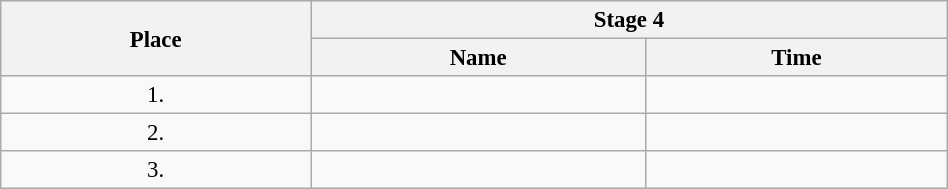<table class=wikitable style="font-size:95%" width="50%">
<tr>
<th rowspan="2">Place</th>
<th colspan="2">Stage 4</th>
</tr>
<tr>
<th>Name</th>
<th>Time</th>
</tr>
<tr>
<td align="center">1.</td>
<td></td>
<td></td>
</tr>
<tr>
<td align="center">2.</td>
<td></td>
<td></td>
</tr>
<tr>
<td align="center">3.</td>
<td></td>
<td></td>
</tr>
</table>
